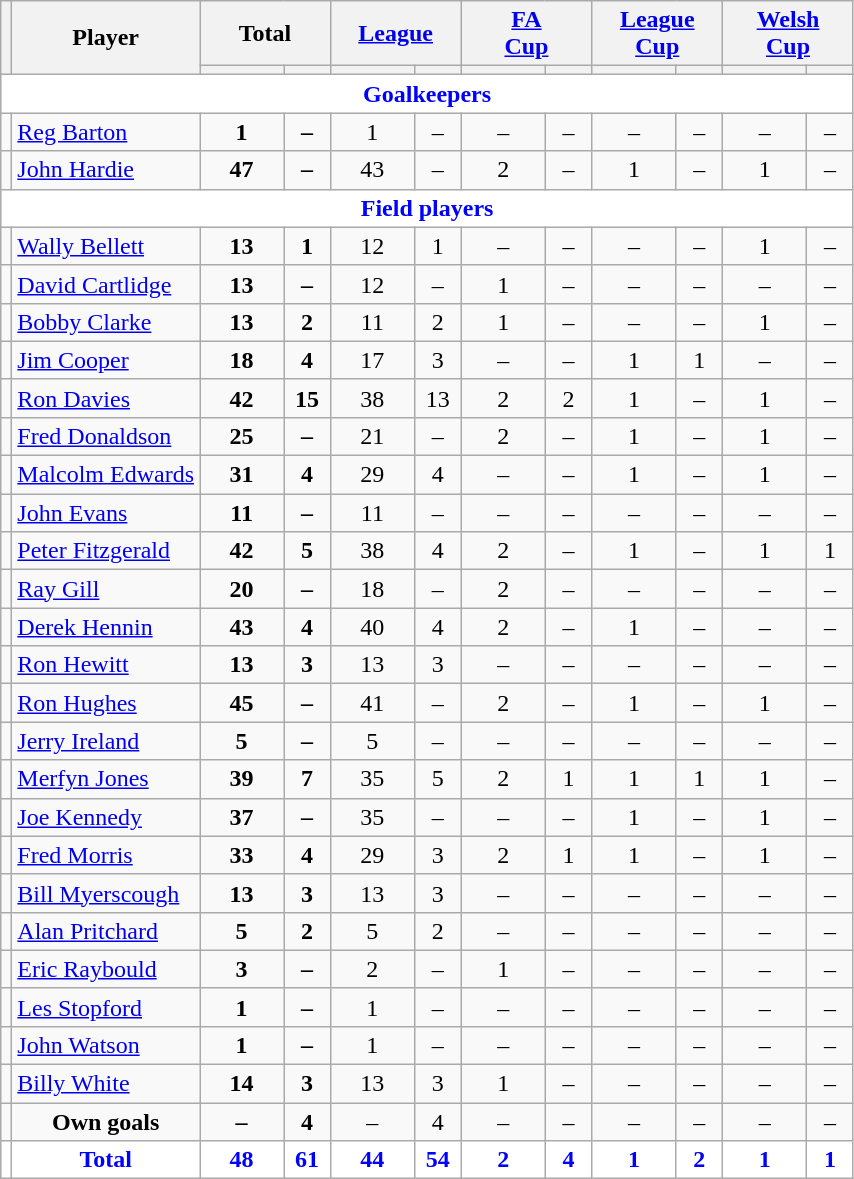<table class="wikitable"  style="text-align:center;">
<tr>
<th rowspan="2" style="font-size:80%;"></th>
<th rowspan="2">Player</th>
<th colspan="2">Total</th>
<th colspan="2"><a href='#'>League</a></th>
<th colspan="2"><a href='#'>FA<br>Cup</a></th>
<th colspan="2"><a href='#'>League<br>Cup</a></th>
<th colspan="2"><a href='#'>Welsh<br>Cup</a></th>
</tr>
<tr>
<th style="width: 50px; font-size:80%;"></th>
<th style="width: 25px; font-size:80%;"></th>
<th style="width: 50px; font-size:80%;"></th>
<th style="width: 25px; font-size:80%;"></th>
<th style="width: 50px; font-size:80%;"></th>
<th style="width: 25px; font-size:80%;"></th>
<th style="width: 50px; font-size:80%;"></th>
<th style="width: 25px; font-size:80%;"></th>
<th style="width: 50px; font-size:80%;"></th>
<th style="width: 25px; font-size:80%;"></th>
</tr>
<tr>
<td colspan="12" style="background:white; color:blue; text-align:center;"><strong>Goalkeepers</strong></td>
</tr>
<tr>
<td></td>
<td style="text-align:left;"><a href='#'>Reg Barton</a></td>
<td><strong>1</strong></td>
<td><strong>–</strong></td>
<td>1</td>
<td>–</td>
<td>–</td>
<td>–</td>
<td>–</td>
<td>–</td>
<td>–</td>
<td>–</td>
</tr>
<tr>
<td></td>
<td style="text-align:left;"><a href='#'>John Hardie</a></td>
<td><strong>47</strong></td>
<td><strong>–</strong></td>
<td>43</td>
<td>–</td>
<td>2</td>
<td>–</td>
<td>1</td>
<td>–</td>
<td>1</td>
<td>–</td>
</tr>
<tr>
<td colspan="12" style="background:white; color:blue; text-align:center;"><strong>Field players</strong></td>
</tr>
<tr>
<td></td>
<td style="text-align:left;"><a href='#'>Wally Bellett</a></td>
<td><strong>13</strong></td>
<td><strong>1</strong></td>
<td>12</td>
<td>1</td>
<td>–</td>
<td>–</td>
<td>–</td>
<td>–</td>
<td>1</td>
<td>–</td>
</tr>
<tr>
<td></td>
<td style="text-align:left;"><a href='#'>David Cartlidge</a></td>
<td><strong>13</strong></td>
<td><strong>–</strong></td>
<td>12</td>
<td>–</td>
<td>1</td>
<td>–</td>
<td>–</td>
<td>–</td>
<td>–</td>
<td>–</td>
</tr>
<tr>
<td></td>
<td style="text-align:left;"><a href='#'>Bobby Clarke</a></td>
<td><strong>13</strong></td>
<td><strong>2</strong></td>
<td>11</td>
<td>2</td>
<td>1</td>
<td>–</td>
<td>–</td>
<td>–</td>
<td>1</td>
<td>–</td>
</tr>
<tr>
<td></td>
<td style="text-align:left;"><a href='#'>Jim Cooper</a></td>
<td><strong>18</strong></td>
<td><strong>4</strong></td>
<td>17</td>
<td>3</td>
<td>–</td>
<td>–</td>
<td>1</td>
<td>1</td>
<td>–</td>
<td>–</td>
</tr>
<tr>
<td></td>
<td style="text-align:left;"><a href='#'>Ron Davies</a></td>
<td><strong>42</strong></td>
<td><strong>15</strong></td>
<td>38</td>
<td>13</td>
<td>2</td>
<td>2</td>
<td>1</td>
<td>–</td>
<td>1</td>
<td>–</td>
</tr>
<tr>
<td></td>
<td style="text-align:left;"><a href='#'>Fred Donaldson</a></td>
<td><strong>25</strong></td>
<td><strong>–</strong></td>
<td>21</td>
<td>–</td>
<td>2</td>
<td>–</td>
<td>1</td>
<td>–</td>
<td>1</td>
<td>–</td>
</tr>
<tr>
<td></td>
<td style="text-align:left;"><a href='#'>Malcolm Edwards</a></td>
<td><strong>31</strong></td>
<td><strong>4</strong></td>
<td>29</td>
<td>4</td>
<td>–</td>
<td>–</td>
<td>1</td>
<td>–</td>
<td>1</td>
<td>–</td>
</tr>
<tr>
<td></td>
<td style="text-align:left;"><a href='#'>John Evans</a></td>
<td><strong>11</strong></td>
<td><strong>–</strong></td>
<td>11</td>
<td>–</td>
<td>–</td>
<td>–</td>
<td>–</td>
<td>–</td>
<td>–</td>
<td>–</td>
</tr>
<tr>
<td></td>
<td style="text-align:left;"><a href='#'>Peter Fitzgerald</a></td>
<td><strong>42</strong></td>
<td><strong>5</strong></td>
<td>38</td>
<td>4</td>
<td>2</td>
<td>–</td>
<td>1</td>
<td>–</td>
<td>1</td>
<td>1</td>
</tr>
<tr>
<td></td>
<td style="text-align:left;"><a href='#'>Ray Gill</a></td>
<td><strong>20</strong></td>
<td><strong>–</strong></td>
<td>18</td>
<td>–</td>
<td>2</td>
<td>–</td>
<td>–</td>
<td>–</td>
<td>–</td>
<td>–</td>
</tr>
<tr>
<td></td>
<td style="text-align:left;"><a href='#'>Derek Hennin</a></td>
<td><strong>43</strong></td>
<td><strong>4</strong></td>
<td>40</td>
<td>4</td>
<td>2</td>
<td>–</td>
<td>1</td>
<td>–</td>
<td>–</td>
<td>–</td>
</tr>
<tr>
<td></td>
<td style="text-align:left;"><a href='#'>Ron Hewitt</a></td>
<td><strong>13</strong></td>
<td><strong>3</strong></td>
<td>13</td>
<td>3</td>
<td>–</td>
<td>–</td>
<td>–</td>
<td>–</td>
<td>–</td>
<td>–</td>
</tr>
<tr>
<td></td>
<td style="text-align:left;"><a href='#'>Ron Hughes</a></td>
<td><strong>45</strong></td>
<td><strong>–</strong></td>
<td>41</td>
<td>–</td>
<td>2</td>
<td>–</td>
<td>1</td>
<td>–</td>
<td>1</td>
<td>–</td>
</tr>
<tr>
<td></td>
<td style="text-align:left;"><a href='#'>Jerry Ireland</a></td>
<td><strong>5</strong></td>
<td><strong>–</strong></td>
<td>5</td>
<td>–</td>
<td>–</td>
<td>–</td>
<td>–</td>
<td>–</td>
<td>–</td>
<td>–</td>
</tr>
<tr>
<td></td>
<td style="text-align:left;"><a href='#'>Merfyn Jones</a></td>
<td><strong>39</strong></td>
<td><strong>7</strong></td>
<td>35</td>
<td>5</td>
<td>2</td>
<td>1</td>
<td>1</td>
<td>1</td>
<td>1</td>
<td>–</td>
</tr>
<tr>
<td></td>
<td style="text-align:left;"><a href='#'>Joe Kennedy</a></td>
<td><strong>37</strong></td>
<td><strong>–</strong></td>
<td>35</td>
<td>–</td>
<td>–</td>
<td>–</td>
<td>1</td>
<td>–</td>
<td>1</td>
<td>–</td>
</tr>
<tr>
<td></td>
<td style="text-align:left;"><a href='#'>Fred Morris</a></td>
<td><strong>33</strong></td>
<td><strong>4</strong></td>
<td>29</td>
<td>3</td>
<td>2</td>
<td>1</td>
<td>1</td>
<td>–</td>
<td>1</td>
<td>–</td>
</tr>
<tr>
<td></td>
<td style="text-align:left;"><a href='#'>Bill Myerscough</a></td>
<td><strong>13</strong></td>
<td><strong>3</strong></td>
<td>13</td>
<td>3</td>
<td>–</td>
<td>–</td>
<td>–</td>
<td>–</td>
<td>–</td>
<td>–</td>
</tr>
<tr>
<td></td>
<td style="text-align:left;"><a href='#'>Alan Pritchard</a></td>
<td><strong>5</strong></td>
<td><strong>2</strong></td>
<td>5</td>
<td>2</td>
<td>–</td>
<td>–</td>
<td>–</td>
<td>–</td>
<td>–</td>
<td>–</td>
</tr>
<tr>
<td></td>
<td style="text-align:left;"><a href='#'>Eric Raybould</a></td>
<td><strong>3</strong></td>
<td><strong>–</strong></td>
<td>2</td>
<td>–</td>
<td>1</td>
<td>–</td>
<td>–</td>
<td>–</td>
<td>–</td>
<td>–</td>
</tr>
<tr>
<td></td>
<td style="text-align:left;"><a href='#'>Les Stopford</a></td>
<td><strong>1</strong></td>
<td><strong>–</strong></td>
<td>1</td>
<td>–</td>
<td>–</td>
<td>–</td>
<td>–</td>
<td>–</td>
<td>–</td>
<td>–</td>
</tr>
<tr>
<td></td>
<td style="text-align:left;"><a href='#'>John Watson</a></td>
<td><strong>1</strong></td>
<td><strong>–</strong></td>
<td>1</td>
<td>–</td>
<td>–</td>
<td>–</td>
<td>–</td>
<td>–</td>
<td>–</td>
<td>–</td>
</tr>
<tr>
<td></td>
<td style="text-align:left;"><a href='#'>Billy White</a></td>
<td><strong>14</strong></td>
<td><strong>3</strong></td>
<td>13</td>
<td>3</td>
<td>1</td>
<td>–</td>
<td>–</td>
<td>–</td>
<td>–</td>
<td>–</td>
</tr>
<tr>
<td></td>
<td><strong>Own goals</strong></td>
<td><strong>–</strong></td>
<td><strong>4</strong></td>
<td>–</td>
<td>4</td>
<td>–</td>
<td>–</td>
<td>–</td>
<td>–</td>
<td>–</td>
<td>–</td>
</tr>
<tr style="background:white; color:blue; text-align:center;">
<td></td>
<td><strong>Total</strong></td>
<td><strong>48</strong></td>
<td><strong>61</strong></td>
<td><strong>44</strong></td>
<td><strong>54</strong></td>
<td><strong>2</strong></td>
<td><strong>4</strong></td>
<td><strong>1</strong></td>
<td><strong>2</strong></td>
<td><strong>1</strong></td>
<td><strong>1</strong></td>
</tr>
</table>
